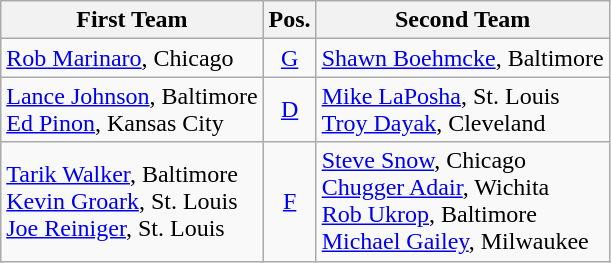<table class="wikitable">
<tr>
<th>First Team</th>
<th>Pos.</th>
<th>Second Team</th>
</tr>
<tr>
<td><a href='#'>Rob Marinaro</a>, Chicago</td>
<td align=center><a href='#'>G</a></td>
<td><a href='#'>Shawn Boehmcke</a>, Baltimore</td>
</tr>
<tr>
<td><a href='#'>Lance Johnson</a>, Baltimore<br><a href='#'>Ed Pinon</a>, Kansas City</td>
<td align=center><a href='#'>D</a></td>
<td><a href='#'>Mike LaPosha</a>, St. Louis<br><a href='#'>Troy Dayak</a>, Cleveland</td>
</tr>
<tr>
<td><a href='#'>Tarik Walker</a>, Baltimore<br><a href='#'>Kevin Groark</a>, St. Louis<br><a href='#'>Joe Reiniger</a>, St. Louis</td>
<td align=center><a href='#'>F</a></td>
<td><a href='#'>Steve Snow</a>, Chicago<br><a href='#'>Chugger Adair</a>, Wichita<br><a href='#'>Rob Ukrop</a>, Baltimore<br><a href='#'>Michael Gailey</a>, Milwaukee</td>
</tr>
</table>
